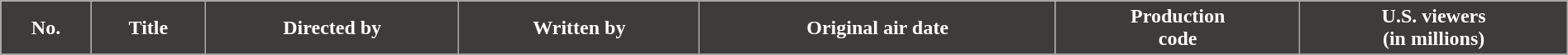<table class="wikitable plainrowheaders" style="width:100%;">
<tr style="color:white;">
<th style="background:#3D3C3A;">No.</th>
<th style="background:#3D3C3A;">Title</th>
<th style="background:#3D3C3A;">Directed by</th>
<th style="background:#3D3C3A;">Written by</th>
<th style="background:#3D3C3A;">Original air date</th>
<th style="background:#3D3C3A;">Production<br>code</th>
<th style="background:#3D3C3A;">U.S. viewers<br>(in millions)</th>
</tr>
<tr>
</tr>
</table>
